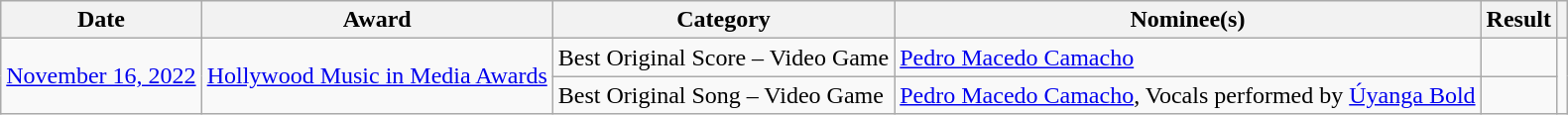<table class="wikitable sortable">
<tr>
<th scope="col">Date</th>
<th scope="col">Award</th>
<th scope="col">Category</th>
<th scope="col">Nominee(s)</th>
<th scope="col">Result</th>
<th scope="col" class="unsortable"></th>
</tr>
<tr>
<td rowspan="2"><a href='#'>November 16, 2022</a></td>
<td rowspan="2"><a href='#'>Hollywood Music in Media Awards</a></td>
<td>Best Original Score – Video Game</td>
<td><a href='#'>Pedro Macedo Camacho</a></td>
<td></td>
<td rowspan="2" style="text-align:center;"></td>
</tr>
<tr>
<td>Best Original Song – Video Game</td>
<td><a href='#'>Pedro Macedo Camacho</a>, Vocals performed by <a href='#'>Úyanga Bold</a></td>
<td></td>
</tr>
</table>
